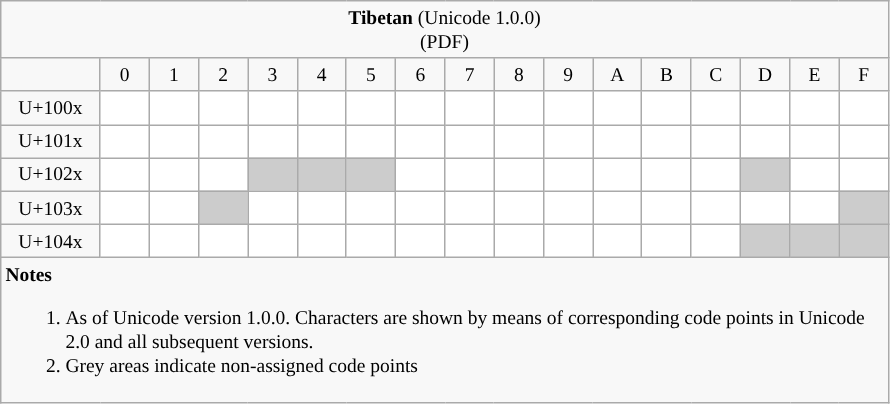<table class="wikitable nounderlines" style="border-collapse:collapse;background:#FFFFFF;font-size:large;text-align:center">
<tr>
<td colspan="17" style="background:#F8F8F8;font-size:small"><strong>Tibetan</strong> (Unicode 1.0.0)<br> (PDF)</td>
</tr>
<tr style="background:#F8F8F8;font-size:small">
<td style="width:45pt"> </td>
<td style="width:20pt">0</td>
<td style="width:20pt">1</td>
<td style="width:20pt">2</td>
<td style="width:20pt">3</td>
<td style="width:20pt">4</td>
<td style="width:20pt">5</td>
<td style="width:20pt">6</td>
<td style="width:20pt">7</td>
<td style="width:20pt">8</td>
<td style="width:20pt">9</td>
<td style="width:20pt">A</td>
<td style="width:20pt">B</td>
<td style="width:20pt">C</td>
<td style="width:20pt">D</td>
<td style="width:20pt">E</td>
<td style="width:20pt">F</td>
</tr>
<tr>
<td style="background:#F8F8F8;font-size:small">U+100x</td>
<td title="U+1000: TIBETAN LETTER KA"></td>
<td title="U+1001: TIBETAN LETTER KHA"></td>
<td title="U+1002: TIBETAN LETTER GA"></td>
<td title="U+1003: TIBETAN LETTER NGA"></td>
<td title="U+1004: TIBETAN LETTER CA"></td>
<td title="U+1005: TIBETAN LETTER CHA"></td>
<td title="U+1006: TIBETAN LETTER JA"></td>
<td title="U+1007: TIBETAN LETTER NYA"></td>
<td title="U+1008: TIBETAN LETTER REVERSED TA"></td>
<td title="U+1009: TIBETAN LETTER REVERSED THA"></td>
<td title="U+100A: TIBETAN LETTER REVERSED DA"></td>
<td title="U+100B: TIBETAN LETTER REVERSED NA"></td>
<td title="U+100C: TIBETAN LETTER TA"></td>
<td title="U+100D: TIBETAN LETTER THA"></td>
<td title="U+100E: TIBETAN LETTER DA"></td>
<td title="U+100F: TIBETAN LETTER NA"></td>
</tr>
<tr>
<td style="background:#F8F8F8;font-size:small">U+101x</td>
<td title="U+1010: TIBETAN LETTER PA"></td>
<td title="U+1011: TIBETAN LETTER PHA"></td>
<td title="U+1012: TIBETAN LETTER BA"></td>
<td title="U+1013: TIBETAN LETTER MA"></td>
<td title="U+1014: TIBETAN LETTER TSA"></td>
<td title="U+1015: TIBETAN LETTER TSHA"></td>
<td title="U+1016: TIBETAN LETTER DZA"></td>
<td title="U+1017: TIBETAN LETTER WA"></td>
<td title="U+1018: TIBETAN LETTER ZHA"></td>
<td title="U+1019: TIBETAN LETTER ZA"></td>
<td title="U+101A: TIBETAN LETTER AA"></td>
<td title="U+101B: TIBETAN LETTER YA"></td>
<td title="U+101C: TIBETAN LETTER RA"></td>
<td title="U+101D: TIBETAN LETTER LA"></td>
<td title="U+101E: TIBETAN LETTER SHA"></td>
<td title="U+101F: TIBETAN LETTER REVERSED SHA"></td>
</tr>
<tr>
<td style="background:#F8F8F8;font-size:small">U+102x</td>
<td title="U+1020: TIBETAN LETTER SA"></td>
<td title="U+1021: TIBETAN LETTER HA"></td>
<td title="U+1022: TIBETAN LETTER A"></td>
<td title="Reserved" style="background-color:#CCCCCC;"></td>
<td title="Reserved" style="background-color:#CCCCCC;"></td>
<td title="Reserved" style="background-color:#CCCCCC;"></td>
<td title="U+1026: TIBETAN VOWEL SIGN I"></td>
<td title="U+1027: TIBETAN VOWEL SIGN SHORT I"></td>
<td title="U+1028: TIBETAN VOWEL SIGN U"></td>
<td title="U+1029: TIBETAN VOWEL SIGN E"></td>
<td title="U+102A: TIBETAN VOWEL SIGN O"></td>
<td title="U+102B: TIBETAN CHUCHENYIGE"></td>
<td title="U+102C: TIBETAN VISARGA"></td>
<td title="Reserved" style="background-color:#CCCCCC;"></td>
<td title="U+102E: TIBETAN ANUSVARA"></td>
<td title="U+102F: TIBETAN RIGHT BRACE"></td>
</tr>
<tr>
<td style="background:#F8F8F8;font-size:small">U+103x</td>
<td title="U+1030: TIBETAN UNDER RING"></td>
<td title="U+1031: TIBETAN DITTO"></td>
<td title="Reserved" style="background-color:#CCCCCC;"></td>
<td title="U+1033: TIBETAN SINGLE ORNAMENT"></td>
<td title="U+1034: TIBETAN SHAD"></td>
<td title="U+1035: TIBETAN TSHEG"></td>
<td title="U+1036: TIBETAN CANDRABINDU"></td>
<td title="U+1037: TIBETAN CANDRABINDU WITH ORNAMENT"></td>
<td title="U+1038: TIBETAN COMMA"></td>
<td title="U+1039: TIBETAN MARK RINCHANPHUNGSHAD"></td>
<td title="U+103A: TIBETAN MARK RGYANSHAD"></td>
<td title="U+103B: TIBETAN MARK HONORIFIC UNDER RING"></td>
<td title="U+103C: TIBETAN MARK LEFT BRACE"></td>
<td title="U+103D: TIBETAN VOWEL SIGN AI"></td>
<td title="U+103E: TIBETAN VOWEL SIGN AU"></td>
<td title="Reserved" style="background-color:#CCCCCC;"></td>
</tr>
<tr>
<td style="background:#F8F8F8;font-size:small">U+104x</td>
<td title="U+1040: TIBETAN DIGIT ZERO"></td>
<td title="U+1041: TIBETAN DIGIT ONE"></td>
<td title="U+1042: TIBETAN DIGIT TWO"></td>
<td title="U+1043: TIBETAN DIGIT THREE"></td>
<td title="U+1044: TIBETAN DIGIT FOUR"></td>
<td title="U+1045: TIBETAN DIGIT FIVE"></td>
<td title="U+1046: TIBETAN DIGIT SIX"></td>
<td title="U+1047: TIBETAN DIGIT SEVEN"></td>
<td title="U+1048: TIBETAN DIGIT EIGHT"></td>
<td title="U+1049: TIBETAN DIGIT NINE"></td>
<td title="U+104A: TIBETAN DOUBLE SHAD"></td>
<td title="U+104B: TIBETAN VIRAMA"></td>
<td title="U+104C: TIBETAN LENITION MARK"></td>
<td title="Reserved" style="background-color:#CCCCCC;"></td>
<td title="Reserved" style="background-color:#CCCCCC;"></td>
<td title="Reserved" style="background-color:#CCCCCC;"></td>
</tr>
<tr>
<td colspan="17" style="background:#F8F8F8;font-size:small;text-align:left"><strong>Notes</strong><br><ol><li>As of Unicode version 1.0.0. Characters are shown by means of corresponding code points in Unicode 2.0 and all subsequent versions.</li><li>Grey areas indicate non-assigned code points</li></ol></td>
</tr>
</table>
